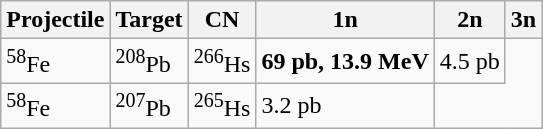<table class="wikitable">
<tr>
<th>Projectile</th>
<th>Target</th>
<th>CN</th>
<th>1n</th>
<th>2n</th>
<th>3n</th>
</tr>
<tr>
<td><sup>58</sup>Fe</td>
<td><sup>208</sup>Pb</td>
<td><sup>266</sup>Hs</td>
<td><strong>69 pb, 13.9 MeV</strong></td>
<td>4.5 pb</td>
</tr>
<tr>
<td><sup>58</sup>Fe</td>
<td><sup>207</sup>Pb</td>
<td><sup>265</sup>Hs</td>
<td>3.2 pb</td>
</tr>
</table>
